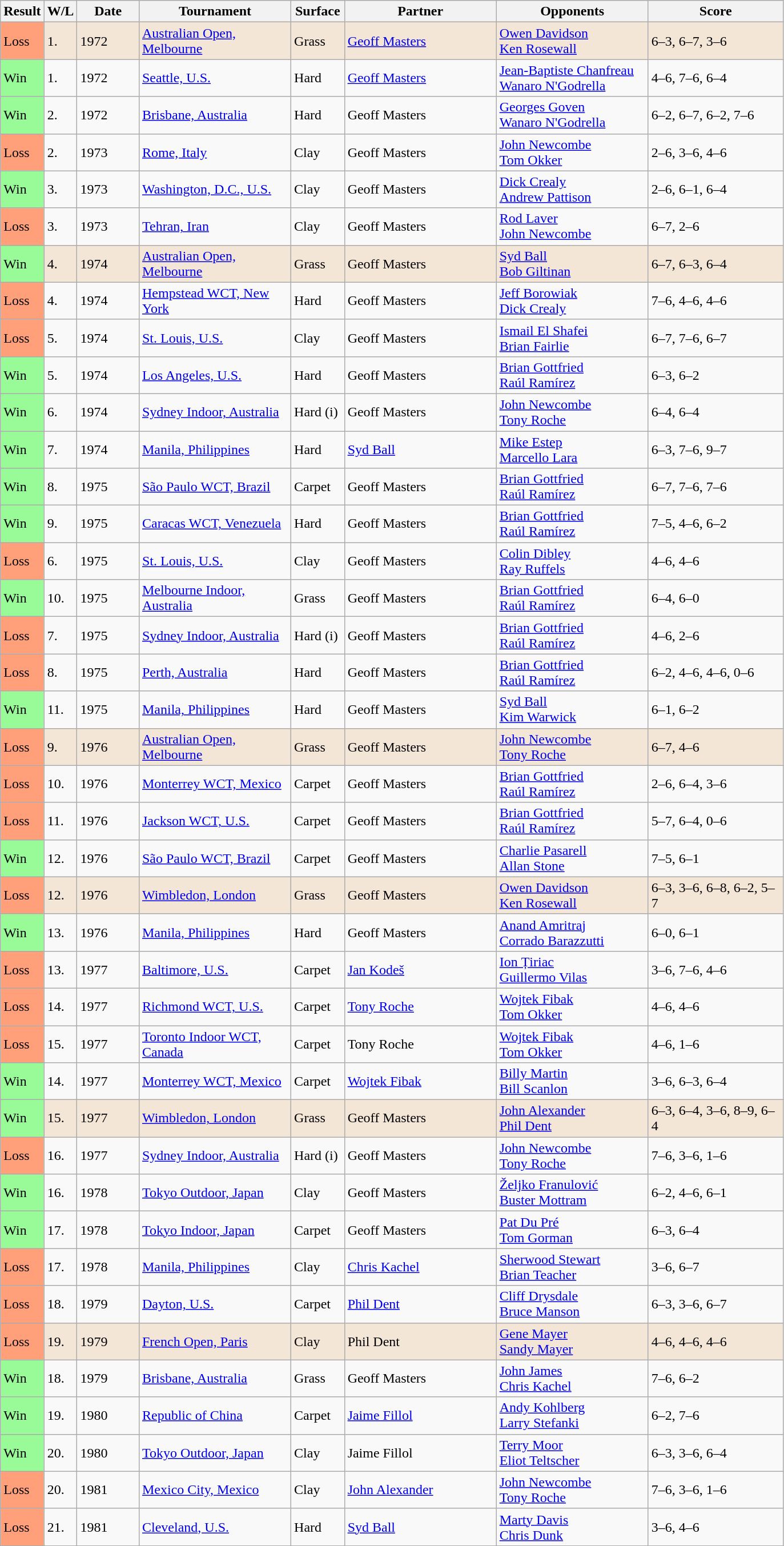<table class="sortable wikitable">
<tr>
<th style="width:40px">Result</th>
<th style="width:30px" class="unsortable">W/L</th>
<th style="width:65px">Date</th>
<th style="width:170px">Tournament</th>
<th style="width:55px">Surface</th>
<th style="width:170px">Partner</th>
<th style="width:170px">Opponents</th>
<th style="width:150px" class="unsortable">Score</th>
</tr>
<tr style="background:#f3e6d7;">
<td style="background:#ffa07a;">Loss</td>
<td>1.</td>
<td>1972</td>
<td><a href='#'>Australian Open, Melbourne</a></td>
<td>Grass</td>
<td> <a href='#'>Geoff Masters</a></td>
<td> <a href='#'>Owen Davidson</a> <br>  <a href='#'>Ken Rosewall</a></td>
<td>6–3, 6–7, 3–6</td>
</tr>
<tr>
<td style="background:#98fb98;">Win</td>
<td>1.</td>
<td>1972</td>
<td><a href='#'>Seattle, U.S.</a></td>
<td>Hard</td>
<td> <a href='#'>Geoff Masters</a></td>
<td> <a href='#'>Jean-Baptiste Chanfreau</a> <br>  <a href='#'>Wanaro N'Godrella</a></td>
<td>4–6, 7–6, 6–4</td>
</tr>
<tr>
<td style="background:#98fb98;">Win</td>
<td>2.</td>
<td>1972</td>
<td><a href='#'>Brisbane, Australia</a></td>
<td>Hard</td>
<td> Geoff Masters</td>
<td> <a href='#'>Georges Goven</a> <br>  <a href='#'>Wanaro N'Godrella</a></td>
<td>6–2, 6–7, 6–2, 7–6</td>
</tr>
<tr>
<td style="background:#ffa07a;">Loss</td>
<td>2.</td>
<td>1973</td>
<td><a href='#'>Rome, Italy</a></td>
<td>Clay</td>
<td> Geoff Masters</td>
<td> <a href='#'>John Newcombe</a> <br>  <a href='#'>Tom Okker</a></td>
<td>2–6, 3–6, 4–6</td>
</tr>
<tr>
<td style="background:#98fb98;">Win</td>
<td>3.</td>
<td>1973</td>
<td><a href='#'>Washington, D.C., U.S.</a></td>
<td>Clay</td>
<td> Geoff Masters</td>
<td> <a href='#'>Dick Crealy</a> <br>  <a href='#'>Andrew Pattison</a></td>
<td>2–6, 6–1, 6–4</td>
</tr>
<tr>
<td style="background:#ffa07a;">Loss</td>
<td>3.</td>
<td>1973</td>
<td><a href='#'>Tehran, Iran</a></td>
<td>Clay</td>
<td> Geoff Masters</td>
<td> <a href='#'>Rod Laver</a> <br>  <a href='#'>John Newcombe</a></td>
<td>6–7, 2–6</td>
</tr>
<tr style="background:#f3e6d7;">
<td style="background:#98fb98;">Win</td>
<td>4.</td>
<td>1974</td>
<td><a href='#'>Australian Open, Melbourne</a></td>
<td>Grass</td>
<td> Geoff Masters</td>
<td> <a href='#'>Syd Ball</a> <br>  <a href='#'>Bob Giltinan</a></td>
<td>6–7, 6–3, 6–4</td>
</tr>
<tr>
<td style="background:#ffa07a;">Loss</td>
<td>4.</td>
<td>1974</td>
<td><a href='#'>Hempstead WCT, New York</a></td>
<td>Hard</td>
<td> Geoff Masters</td>
<td> <a href='#'>Jeff Borowiak</a> <br>  <a href='#'>Dick Crealy</a></td>
<td>7–6, 4–6, 4–6</td>
</tr>
<tr>
<td style="background:#ffa07a;">Loss</td>
<td>5.</td>
<td>1974</td>
<td><a href='#'>St. Louis, U.S.</a></td>
<td>Clay</td>
<td> Geoff Masters</td>
<td> <a href='#'>Ismail El Shafei</a> <br>  <a href='#'>Brian Fairlie</a></td>
<td>6–7, 7–6, 6–7</td>
</tr>
<tr>
<td style="background:#98fb98;">Win</td>
<td>5.</td>
<td>1974</td>
<td><a href='#'>Los Angeles, U.S.</a></td>
<td>Hard</td>
<td> Geoff Masters</td>
<td> <a href='#'>Brian Gottfried</a> <br>  <a href='#'>Raúl Ramírez</a></td>
<td>6–3, 6–2</td>
</tr>
<tr>
<td style="background:#98fb98;">Win</td>
<td>6.</td>
<td>1974</td>
<td><a href='#'>Sydney Indoor, Australia</a></td>
<td>Hard (i)</td>
<td> Geoff Masters</td>
<td> <a href='#'>John Newcombe</a> <br>  <a href='#'>Tony Roche</a></td>
<td>6–4, 6–4</td>
</tr>
<tr>
<td style="background:#98fb98;">Win</td>
<td>7.</td>
<td>1974</td>
<td><a href='#'>Manila, Philippines</a></td>
<td>Hard</td>
<td> <a href='#'>Syd Ball</a></td>
<td> <a href='#'>Mike Estep</a> <br>  <a href='#'>Marcello Lara</a></td>
<td>6–3, 7–6, 9–7</td>
</tr>
<tr>
<td style="background:#98fb98;">Win</td>
<td>8.</td>
<td>1975</td>
<td><a href='#'>São Paulo WCT, Brazil</a></td>
<td>Carpet</td>
<td> Geoff Masters</td>
<td> <a href='#'>Brian Gottfried</a> <br>  <a href='#'>Raúl Ramírez</a></td>
<td>6–7, 7–6, 7–6</td>
</tr>
<tr>
<td style="background:#98fb98;">Win</td>
<td>9.</td>
<td>1975</td>
<td><a href='#'>Caracas WCT, Venezuela</a></td>
<td>Hard</td>
<td> Geoff Masters</td>
<td> <a href='#'>Brian Gottfried</a> <br>  <a href='#'>Raúl Ramírez</a></td>
<td>7–5, 4–6, 6–2</td>
</tr>
<tr>
<td style="background:#ffa07a;">Loss</td>
<td>6.</td>
<td>1975</td>
<td><a href='#'>St. Louis, U.S.</a></td>
<td>Clay</td>
<td> Geoff Masters</td>
<td> <a href='#'>Colin Dibley</a> <br>  <a href='#'>Ray Ruffels</a></td>
<td>4–6, 4–6</td>
</tr>
<tr>
<td style="background:#98fb98;">Win</td>
<td>10.</td>
<td>1975</td>
<td><a href='#'>Melbourne Indoor, Australia</a></td>
<td>Grass</td>
<td> Geoff Masters</td>
<td> <a href='#'>Brian Gottfried</a> <br>  <a href='#'>Raúl Ramírez</a></td>
<td>6–4, 6–0</td>
</tr>
<tr>
<td style="background:#ffa07a;">Loss</td>
<td>7.</td>
<td>1975</td>
<td><a href='#'>Sydney Indoor, Australia</a></td>
<td>Hard (i)</td>
<td> Geoff Masters</td>
<td> <a href='#'>Brian Gottfried</a> <br>  <a href='#'>Raúl Ramírez</a></td>
<td>4–6, 2–6</td>
</tr>
<tr>
<td style="background:#ffa07a;">Loss</td>
<td>8.</td>
<td>1975</td>
<td><a href='#'>Perth, Australia</a></td>
<td>Hard</td>
<td> Geoff Masters</td>
<td> <a href='#'>Brian Gottfried</a> <br>  <a href='#'>Raúl Ramírez</a></td>
<td>6–2, 4–6, 4–6, 0–6</td>
</tr>
<tr>
<td style="background:#98fb98;">Win</td>
<td>11.</td>
<td>1975</td>
<td><a href='#'>Manila, Philippines</a></td>
<td>Hard</td>
<td> Geoff Masters</td>
<td> <a href='#'>Syd Ball</a> <br>  <a href='#'>Kim Warwick</a></td>
<td>6–1, 6–2</td>
</tr>
<tr style="background:#f3e6d7;">
<td style="background:#ffa07a;">Loss</td>
<td>9.</td>
<td>1976</td>
<td><a href='#'>Australian Open, Melbourne</a></td>
<td>Grass</td>
<td> Geoff Masters</td>
<td> <a href='#'>John Newcombe</a> <br>  <a href='#'>Tony Roche</a></td>
<td>6–7, 4–6</td>
</tr>
<tr>
<td style="background:#ffa07a;">Loss</td>
<td>10.</td>
<td>1976</td>
<td><a href='#'>Monterrey WCT, Mexico</a></td>
<td>Carpet</td>
<td> Geoff Masters</td>
<td> <a href='#'>Brian Gottfried</a> <br>  <a href='#'>Raúl Ramírez</a></td>
<td>2–6, 6–4, 3–6</td>
</tr>
<tr>
<td style="background:#ffa07a;">Loss</td>
<td>11.</td>
<td>1976</td>
<td><a href='#'>Jackson WCT, U.S.</a></td>
<td>Carpet</td>
<td> Geoff Masters</td>
<td> <a href='#'>Brian Gottfried</a> <br>  <a href='#'>Raúl Ramírez</a></td>
<td>5–7, 6–4, 0–6</td>
</tr>
<tr>
<td style="background:#98fb98;">Win</td>
<td>12.</td>
<td>1976</td>
<td><a href='#'>São Paulo WCT, Brazil</a></td>
<td>Carpet</td>
<td> Geoff Masters</td>
<td> <a href='#'>Charlie Pasarell</a> <br>  <a href='#'>Allan Stone</a></td>
<td>7–5, 6–1</td>
</tr>
<tr style="background:#f3e6d7;">
<td style="background:#ffa07a;">Loss</td>
<td>12.</td>
<td>1976</td>
<td><a href='#'>Wimbledon, London</a></td>
<td>Grass</td>
<td> Geoff Masters</td>
<td> <a href='#'>Owen Davidson</a> <br>  <a href='#'>Ken Rosewall</a></td>
<td>6–3, 3–6, 6–8, 6–2, 5–7</td>
</tr>
<tr>
<td style="background:#98fb98;">Win</td>
<td>13.</td>
<td>1976</td>
<td><a href='#'>Manila, Philippines</a></td>
<td>Hard</td>
<td> Geoff Masters</td>
<td> <a href='#'>Anand Amritraj</a> <br>  <a href='#'>Corrado Barazzutti</a></td>
<td>6–0, 6–1</td>
</tr>
<tr>
<td style="background:#ffa07a;">Loss</td>
<td>13.</td>
<td>1977</td>
<td><a href='#'>Baltimore, U.S.</a></td>
<td>Carpet</td>
<td> <a href='#'>Jan Kodeš</a></td>
<td> <a href='#'>Ion Țiriac</a> <br>  <a href='#'>Guillermo Vilas</a></td>
<td>3–6, 7–6, 4–6</td>
</tr>
<tr>
<td style="background:#ffa07a;">Loss</td>
<td>14.</td>
<td>1977</td>
<td><a href='#'>Richmond WCT, U.S.</a></td>
<td>Carpet</td>
<td> <a href='#'>Tony Roche</a></td>
<td> <a href='#'>Wojtek Fibak</a> <br>  <a href='#'>Tom Okker</a></td>
<td>4–6, 4–6</td>
</tr>
<tr>
<td style="background:#ffa07a;">Loss</td>
<td>15.</td>
<td>1977</td>
<td><a href='#'>Toronto Indoor WCT, Canada</a></td>
<td>Carpet</td>
<td> Tony Roche</td>
<td> <a href='#'>Wojtek Fibak</a> <br>  <a href='#'>Tom Okker</a></td>
<td>4–6, 1–6</td>
</tr>
<tr>
<td style="background:#98fb98;">Win</td>
<td>14.</td>
<td>1977</td>
<td><a href='#'>Monterrey WCT, Mexico</a></td>
<td>Carpet</td>
<td> <a href='#'>Wojtek Fibak</a></td>
<td> <a href='#'>Billy Martin</a> <br>  <a href='#'>Bill Scanlon</a></td>
<td>3–6, 6–3, 6–4</td>
</tr>
<tr style="background:#f3e6d7;">
<td style="background:#98fb98;">Win</td>
<td>15.</td>
<td>1977</td>
<td><a href='#'>Wimbledon, London</a></td>
<td>Grass</td>
<td> Geoff Masters</td>
<td> <a href='#'>John Alexander</a> <br>  <a href='#'>Phil Dent</a></td>
<td>6–3, 6–4, 3–6, 8–9, 6–4</td>
</tr>
<tr>
<td style="background:#ffa07a;">Loss</td>
<td>16.</td>
<td>1977</td>
<td><a href='#'>Sydney Indoor, Australia</a></td>
<td>Hard (i)</td>
<td> Geoff Masters</td>
<td> <a href='#'>John Newcombe</a> <br>  <a href='#'>Tony Roche</a></td>
<td>7–6, 3–6, 1–6</td>
</tr>
<tr>
<td style="background:#98fb98;">Win</td>
<td>16.</td>
<td>1978</td>
<td><a href='#'>Tokyo Outdoor, Japan</a></td>
<td>Clay</td>
<td> Geoff Masters</td>
<td> <a href='#'>Željko Franulović</a> <br>  <a href='#'>Buster Mottram</a></td>
<td>6–2, 4–6, 6–1</td>
</tr>
<tr>
<td style="background:#98fb98;">Win</td>
<td>17.</td>
<td>1978</td>
<td><a href='#'>Tokyo Indoor, Japan</a></td>
<td>Carpet</td>
<td> Geoff Masters</td>
<td> <a href='#'>Pat Du Pré</a> <br>  <a href='#'>Tom Gorman</a></td>
<td>6–3, 6–4</td>
</tr>
<tr>
<td style="background:#ffa07a;">Loss</td>
<td>17.</td>
<td>1978</td>
<td><a href='#'>Manila, Philippines</a></td>
<td>Clay</td>
<td> <a href='#'>Chris Kachel</a></td>
<td> <a href='#'>Sherwood Stewart</a> <br>  <a href='#'>Brian Teacher</a></td>
<td>3–6, 6–7</td>
</tr>
<tr>
<td style="background:#ffa07a;">Loss</td>
<td>18.</td>
<td>1979</td>
<td><a href='#'>Dayton, U.S.</a></td>
<td>Carpet</td>
<td> <a href='#'>Phil Dent</a></td>
<td> <a href='#'>Cliff Drysdale</a> <br>  <a href='#'>Bruce Manson</a></td>
<td>6–3, 3–6, 6–7</td>
</tr>
<tr style="background:#f3e6d7;">
<td style="background:#ffa07a;">Loss</td>
<td>19.</td>
<td>1979</td>
<td><a href='#'>French Open, Paris</a></td>
<td>Clay</td>
<td> Phil Dent</td>
<td> <a href='#'>Gene Mayer</a> <br>  <a href='#'>Sandy Mayer</a></td>
<td>4–6, 4–6, 4–6</td>
</tr>
<tr>
<td style="background:#98fb98;">Win</td>
<td>18.</td>
<td>1979</td>
<td><a href='#'>Brisbane, Australia</a></td>
<td>Grass</td>
<td> Geoff Masters</td>
<td> <a href='#'>John James</a> <br>  <a href='#'>Chris Kachel</a></td>
<td>7–6, 6–2</td>
</tr>
<tr>
<td style="background:#98fb98;">Win</td>
<td>19.</td>
<td>1980</td>
<td><a href='#'>Republic of China</a></td>
<td>Carpet</td>
<td> <a href='#'>Jaime Fillol</a></td>
<td> <a href='#'>Andy Kohlberg</a> <br>  <a href='#'>Larry Stefanki</a></td>
<td>6–2, 7–6</td>
</tr>
<tr>
<td style="background:#98fb98;">Win</td>
<td>20.</td>
<td>1980</td>
<td><a href='#'>Tokyo Outdoor, Japan</a></td>
<td>Clay</td>
<td> Jaime Fillol</td>
<td> <a href='#'>Terry Moor</a> <br>  <a href='#'>Eliot Teltscher</a></td>
<td>6–3, 3–6, 6–4</td>
</tr>
<tr>
<td style="background:#ffa07a;">Loss</td>
<td>20.</td>
<td>1981</td>
<td><a href='#'>Mexico City, Mexico</a></td>
<td>Clay</td>
<td> <a href='#'>John Alexander</a></td>
<td> <a href='#'>John Newcombe</a> <br>  <a href='#'>Tony Roche</a></td>
<td>7–6, 3–6, 1–6</td>
</tr>
<tr>
<td style="background:#ffa07a;">Loss</td>
<td>21.</td>
<td>1981</td>
<td><a href='#'>Cleveland, U.S.</a></td>
<td>Hard</td>
<td> <a href='#'>Syd Ball</a></td>
<td> <a href='#'>Marty Davis</a> <br>  <a href='#'>Chris Dunk</a></td>
<td>3–6, 4–6</td>
</tr>
</table>
